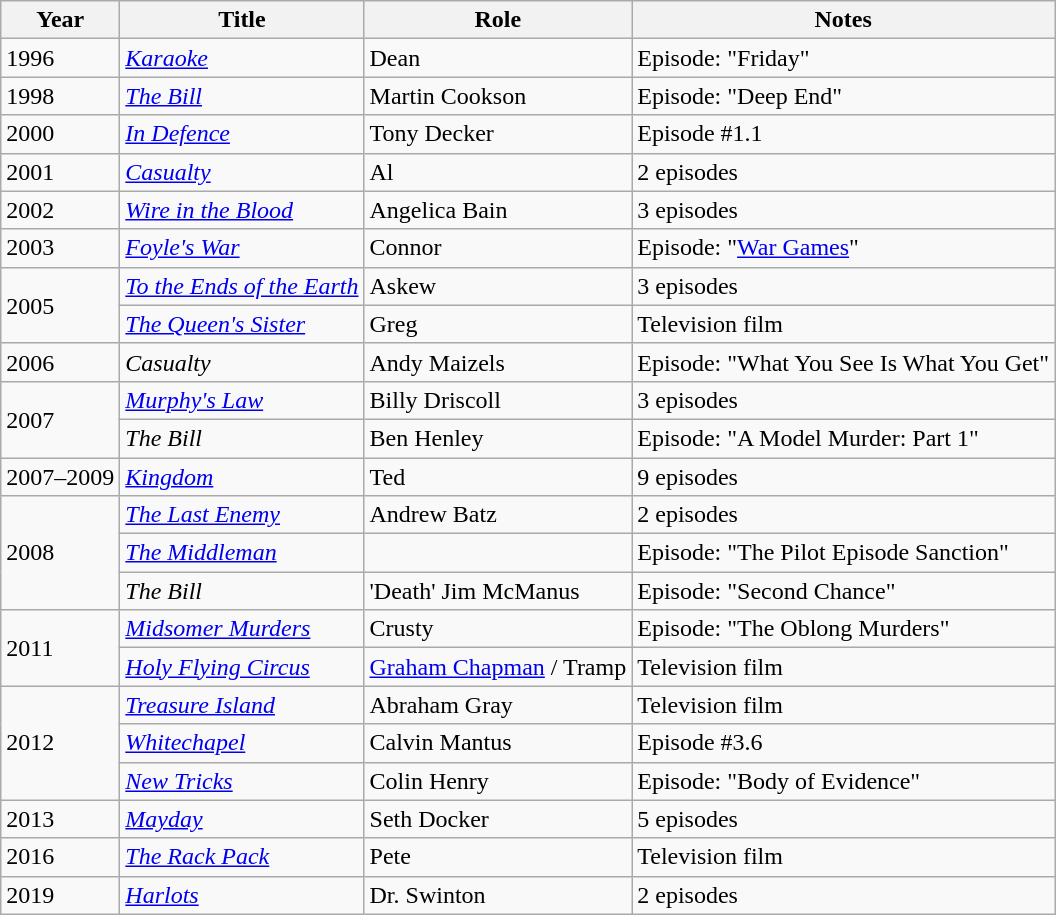<table class="wikitable sortable">
<tr>
<th>Year</th>
<th>Title</th>
<th>Role</th>
<th class="unsortable">Notes</th>
</tr>
<tr>
<td>1996</td>
<td><em><a href='#'>Karaoke</a></em></td>
<td>Dean</td>
<td>Episode: "Friday"</td>
</tr>
<tr>
<td>1998</td>
<td><em><a href='#'>The Bill</a></em></td>
<td>Martin Cookson</td>
<td>Episode: "Deep End"</td>
</tr>
<tr>
<td>2000</td>
<td><em><a href='#'>In Defence</a></em></td>
<td>Tony Decker</td>
<td>Episode #1.1</td>
</tr>
<tr>
<td>2001</td>
<td><em><a href='#'>Casualty</a></em></td>
<td>Al</td>
<td>2 episodes</td>
</tr>
<tr>
<td>2002</td>
<td><em><a href='#'>Wire in the Blood</a></em></td>
<td>Angelica Bain</td>
<td>3 episodes</td>
</tr>
<tr>
<td>2003</td>
<td><em><a href='#'>Foyle's War</a></em></td>
<td>Connor</td>
<td>Episode: "<a href='#'>War Games</a>"</td>
</tr>
<tr>
<td rowspan="2">2005</td>
<td><em><a href='#'>To the Ends of the Earth</a></em></td>
<td>Askew</td>
<td>3 episodes</td>
</tr>
<tr>
<td><em><a href='#'>The Queen's Sister</a></em></td>
<td>Greg</td>
<td>Television film</td>
</tr>
<tr>
<td>2006</td>
<td><em>Casualty</em></td>
<td>Andy Maizels</td>
<td>Episode: "What You See Is What You Get"</td>
</tr>
<tr>
<td rowspan="2">2007</td>
<td><em><a href='#'>Murphy's Law</a></em></td>
<td>Billy Driscoll</td>
<td>3 episodes</td>
</tr>
<tr>
<td><em>The Bill</em></td>
<td>Ben Henley</td>
<td>Episode: "A Model Murder: Part 1"</td>
</tr>
<tr>
<td>2007–2009</td>
<td><em><a href='#'>Kingdom</a></em></td>
<td>Ted</td>
<td>9 episodes</td>
</tr>
<tr>
<td rowspan="3">2008</td>
<td><em><a href='#'>The Last Enemy</a></em></td>
<td>Andrew Batz</td>
<td>2 episodes</td>
</tr>
<tr>
<td><em><a href='#'>The Middleman</a></em></td>
<td></td>
<td>Episode: "The Pilot Episode Sanction"</td>
</tr>
<tr>
<td><em>The Bill</em></td>
<td>'Death' Jim McManus</td>
<td>Episode: "Second Chance"</td>
</tr>
<tr>
<td rowspan="2">2011</td>
<td><em><a href='#'>Midsomer Murders</a></em></td>
<td>Crusty</td>
<td>Episode: "The Oblong Murders"</td>
</tr>
<tr>
<td><em><a href='#'>Holy Flying Circus</a></em></td>
<td><a href='#'>Graham Chapman</a> / Tramp</td>
<td>Television film</td>
</tr>
<tr>
<td rowspan="3">2012</td>
<td><em><a href='#'>Treasure Island</a></em></td>
<td>Abraham Gray</td>
<td>Television film</td>
</tr>
<tr>
<td><em><a href='#'>Whitechapel</a></em></td>
<td>Calvin Mantus</td>
<td>Episode #3.6</td>
</tr>
<tr>
<td><em><a href='#'>New Tricks</a></em></td>
<td>Colin Henry</td>
<td>Episode: "Body of Evidence"</td>
</tr>
<tr>
<td>2013</td>
<td><em><a href='#'>Mayday</a></em></td>
<td>Seth Docker</td>
<td>5 episodes</td>
</tr>
<tr>
<td>2016</td>
<td><em><a href='#'>The Rack Pack</a></em></td>
<td>Pete</td>
<td>Television film</td>
</tr>
<tr>
<td>2019</td>
<td><em><a href='#'>Harlots</a></em></td>
<td>Dr. Swinton</td>
<td>2 episodes</td>
</tr>
</table>
